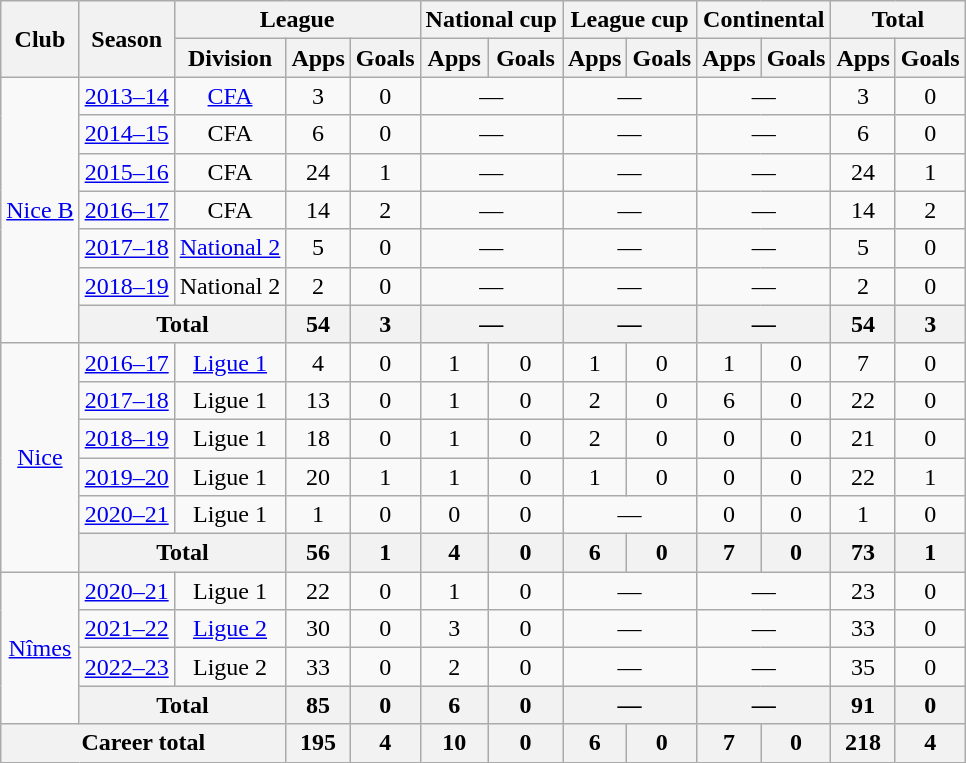<table class="wikitable" style="text-align:center">
<tr>
<th rowspan="2">Club</th>
<th rowspan="2">Season</th>
<th colspan="3">League</th>
<th colspan="2">National cup</th>
<th colspan="2">League cup</th>
<th colspan="2">Continental</th>
<th colspan="2">Total</th>
</tr>
<tr>
<th>Division</th>
<th>Apps</th>
<th>Goals</th>
<th>Apps</th>
<th>Goals</th>
<th>Apps</th>
<th>Goals</th>
<th>Apps</th>
<th>Goals</th>
<th>Apps</th>
<th>Goals</th>
</tr>
<tr>
<td rowspan="7"><a href='#'>Nice B</a></td>
<td><a href='#'>2013–14</a></td>
<td><a href='#'>CFA</a></td>
<td>3</td>
<td>0</td>
<td colspan="2">—</td>
<td colspan="2">—</td>
<td colspan="2">—</td>
<td>3</td>
<td>0</td>
</tr>
<tr>
<td><a href='#'>2014–15</a></td>
<td>CFA</td>
<td>6</td>
<td>0</td>
<td colspan="2">—</td>
<td colspan="2">—</td>
<td colspan="2">—</td>
<td>6</td>
<td>0</td>
</tr>
<tr>
<td><a href='#'>2015–16</a></td>
<td>CFA</td>
<td>24</td>
<td>1</td>
<td colspan="2">—</td>
<td colspan="2">—</td>
<td colspan="2">—</td>
<td>24</td>
<td>1</td>
</tr>
<tr>
<td><a href='#'>2016–17</a></td>
<td>CFA</td>
<td>14</td>
<td>2</td>
<td colspan="2">—</td>
<td colspan="2">—</td>
<td colspan="2">—</td>
<td>14</td>
<td>2</td>
</tr>
<tr>
<td><a href='#'>2017–18</a></td>
<td><a href='#'>National 2</a></td>
<td>5</td>
<td>0</td>
<td colspan="2">—</td>
<td colspan="2">—</td>
<td colspan="2">—</td>
<td>5</td>
<td>0</td>
</tr>
<tr>
<td><a href='#'>2018–19</a></td>
<td>National 2</td>
<td>2</td>
<td>0</td>
<td colspan="2">—</td>
<td colspan="2">—</td>
<td colspan="2">—</td>
<td>2</td>
<td>0</td>
</tr>
<tr>
<th colspan="2">Total</th>
<th>54</th>
<th>3</th>
<th colspan="2">—</th>
<th colspan="2">—</th>
<th colspan="2">—</th>
<th>54</th>
<th>3</th>
</tr>
<tr>
<td rowspan="6"><a href='#'>Nice</a></td>
<td><a href='#'>2016–17</a></td>
<td><a href='#'>Ligue 1</a></td>
<td>4</td>
<td>0</td>
<td>1</td>
<td>0</td>
<td>1</td>
<td>0</td>
<td>1</td>
<td>0</td>
<td>7</td>
<td>0</td>
</tr>
<tr>
<td><a href='#'>2017–18</a></td>
<td>Ligue 1</td>
<td>13</td>
<td>0</td>
<td>1</td>
<td>0</td>
<td>2</td>
<td>0</td>
<td>6</td>
<td>0</td>
<td>22</td>
<td>0</td>
</tr>
<tr>
<td><a href='#'>2018–19</a></td>
<td>Ligue 1</td>
<td>18</td>
<td>0</td>
<td>1</td>
<td>0</td>
<td>2</td>
<td>0</td>
<td>0</td>
<td>0</td>
<td>21</td>
<td>0</td>
</tr>
<tr>
<td><a href='#'>2019–20</a></td>
<td>Ligue 1</td>
<td>20</td>
<td>1</td>
<td>1</td>
<td>0</td>
<td>1</td>
<td>0</td>
<td>0</td>
<td>0</td>
<td>22</td>
<td>1</td>
</tr>
<tr>
<td><a href='#'>2020–21</a></td>
<td>Ligue 1</td>
<td>1</td>
<td>0</td>
<td>0</td>
<td>0</td>
<td colspan="2">—</td>
<td>0</td>
<td>0</td>
<td>1</td>
<td>0</td>
</tr>
<tr>
<th colspan="2">Total</th>
<th>56</th>
<th>1</th>
<th>4</th>
<th>0</th>
<th>6</th>
<th>0</th>
<th>7</th>
<th>0</th>
<th>73</th>
<th>1</th>
</tr>
<tr>
<td rowspan="4"><a href='#'>Nîmes</a></td>
<td><a href='#'>2020–21</a></td>
<td>Ligue 1</td>
<td>22</td>
<td>0</td>
<td>1</td>
<td>0</td>
<td colspan="2">—</td>
<td colspan="2">—</td>
<td>23</td>
<td>0</td>
</tr>
<tr>
<td><a href='#'>2021–22</a></td>
<td><a href='#'>Ligue 2</a></td>
<td>30</td>
<td>0</td>
<td>3</td>
<td>0</td>
<td colspan="2">—</td>
<td colspan="2">—</td>
<td>33</td>
<td>0</td>
</tr>
<tr>
<td><a href='#'>2022–23</a></td>
<td>Ligue 2</td>
<td>33</td>
<td>0</td>
<td>2</td>
<td>0</td>
<td colspan="2">—</td>
<td colspan="2">—</td>
<td>35</td>
<td>0</td>
</tr>
<tr>
<th colspan="2">Total</th>
<th>85</th>
<th>0</th>
<th>6</th>
<th>0</th>
<th colspan="2">—</th>
<th colspan="2">—</th>
<th>91</th>
<th>0</th>
</tr>
<tr>
<th colspan="3">Career total</th>
<th>195</th>
<th>4</th>
<th>10</th>
<th>0</th>
<th>6</th>
<th>0</th>
<th>7</th>
<th>0</th>
<th>218</th>
<th>4</th>
</tr>
</table>
